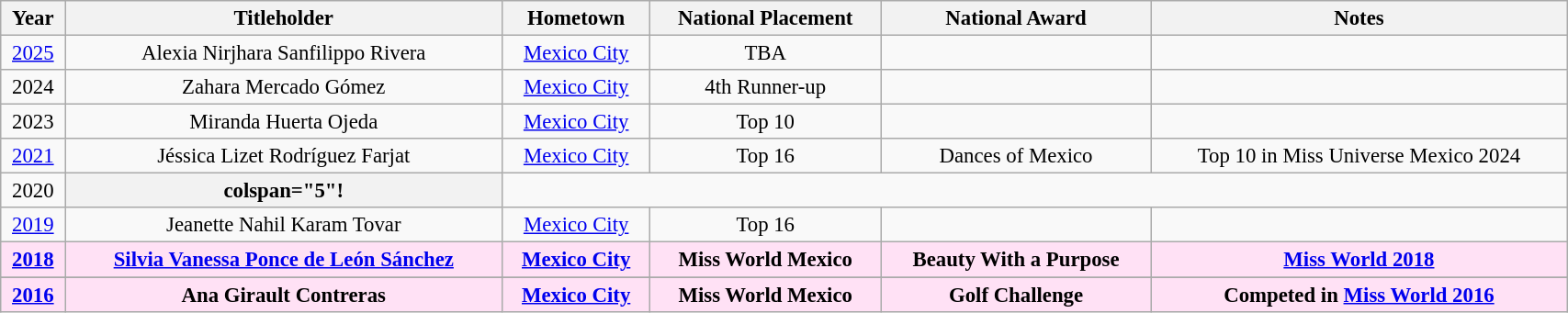<table class="wikitable" style="text-align:center; font-size:95%; width:90%;">
<tr>
<th>Year</th>
<th>Titleholder</th>
<th>Hometown</th>
<th>National Placement</th>
<th>National Award</th>
<th>Notes</th>
</tr>
<tr>
<td><a href='#'>2025</a></td>
<td>Alexia Nirjhara Sanfilippo Rivera</td>
<td><a href='#'>Mexico City</a></td>
<td>TBA</td>
<td></td>
<td></td>
</tr>
<tr>
<td>2024</td>
<td>Zahara Mercado Gómez</td>
<td><a href='#'>Mexico City</a></td>
<td>4th Runner-up</td>
<td></td>
<td></td>
</tr>
<tr>
<td>2023</td>
<td>Miranda Huerta Ojeda</td>
<td><a href='#'>Mexico City</a></td>
<td>Top 10</td>
<td></td>
<td></td>
</tr>
<tr>
<td><a href='#'>2021</a></td>
<td>Jéssica Lizet Rodríguez Farjat</td>
<td><a href='#'>Mexico City</a></td>
<td>Top 16</td>
<td>Dances of Mexico</td>
<td>Top 10 in Miss Universe Mexico 2024</td>
</tr>
<tr>
<td>2020</td>
<th>colspan="5"!</th>
</tr>
<tr>
<td><a href='#'>2019</a></td>
<td>Jeanette Nahil Karam Tovar</td>
<td><a href='#'>Mexico City</a></td>
<td>Top 16</td>
<td></td>
<td></td>
</tr>
<tr style="background-color:#FFE1F5; font-weight: bold">
<td><a href='#'>2018</a></td>
<td><a href='#'>Silvia Vanessa Ponce de León Sánchez</a></td>
<td><a href='#'>Mexico City</a></td>
<td>Miss World Mexico</td>
<td>Beauty With a Purpose</td>
<td><a href='#'>Miss World 2018</a></td>
</tr>
<tr>
</tr>
<tr style="background-color:#FFE1F5; font-weight: bold">
<td><a href='#'>2016</a></td>
<td>Ana Girault Contreras</td>
<td><a href='#'>Mexico City</a></td>
<td>Miss World Mexico</td>
<td>Golf Challenge</td>
<td>Competed in <a href='#'>Miss World 2016</a></td>
</tr>
</table>
